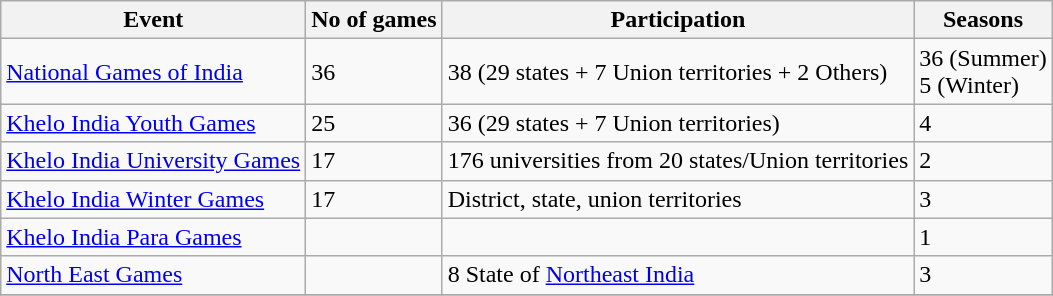<table class="wikitable sortable" align="center" style="margin:.5em;">
<tr>
<th>Event</th>
<th>No of games</th>
<th>Participation</th>
<th>Seasons</th>
</tr>
<tr>
<td><a href='#'>National Games of India</a></td>
<td>36</td>
<td>38 (29 states + 7 Union territories + 2 Others)</td>
<td>36 (Summer)<br>5 (Winter)</td>
</tr>
<tr>
<td><a href='#'>Khelo India Youth Games</a></td>
<td>25</td>
<td>36 (29 states + 7 Union territories)</td>
<td>4</td>
</tr>
<tr>
<td><a href='#'>Khelo India University Games</a></td>
<td>17</td>
<td>176 universities from 20 states/Union territories</td>
<td>2</td>
</tr>
<tr>
<td><a href='#'>Khelo India Winter Games</a></td>
<td>17</td>
<td>District, state, union territories</td>
<td>3</td>
</tr>
<tr>
<td><a href='#'>Khelo India Para Games</a></td>
<td></td>
<td></td>
<td>1</td>
</tr>
<tr>
<td><a href='#'>North East Games</a></td>
<td></td>
<td>8 State of <a href='#'>Northeast India</a></td>
<td>3</td>
</tr>
<tr>
</tr>
</table>
